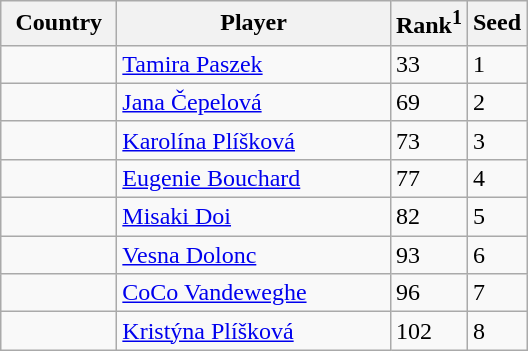<table class="sortable wikitable">
<tr>
<th width="70">Country</th>
<th width="175">Player</th>
<th>Rank<sup>1</sup></th>
<th>Seed</th>
</tr>
<tr>
<td></td>
<td><a href='#'>Tamira Paszek</a></td>
<td>33</td>
<td>1</td>
</tr>
<tr>
<td></td>
<td><a href='#'>Jana Čepelová</a></td>
<td>69</td>
<td>2</td>
</tr>
<tr>
<td></td>
<td><a href='#'>Karolína Plíšková</a></td>
<td>73</td>
<td>3</td>
</tr>
<tr>
<td></td>
<td><a href='#'>Eugenie Bouchard</a></td>
<td>77</td>
<td>4</td>
</tr>
<tr>
<td></td>
<td><a href='#'>Misaki Doi</a></td>
<td>82</td>
<td>5</td>
</tr>
<tr>
<td></td>
<td><a href='#'>Vesna Dolonc</a></td>
<td>93</td>
<td>6</td>
</tr>
<tr>
<td></td>
<td><a href='#'>CoCo Vandeweghe</a></td>
<td>96</td>
<td>7</td>
</tr>
<tr>
<td></td>
<td><a href='#'>Kristýna Plíšková</a></td>
<td>102</td>
<td>8</td>
</tr>
</table>
